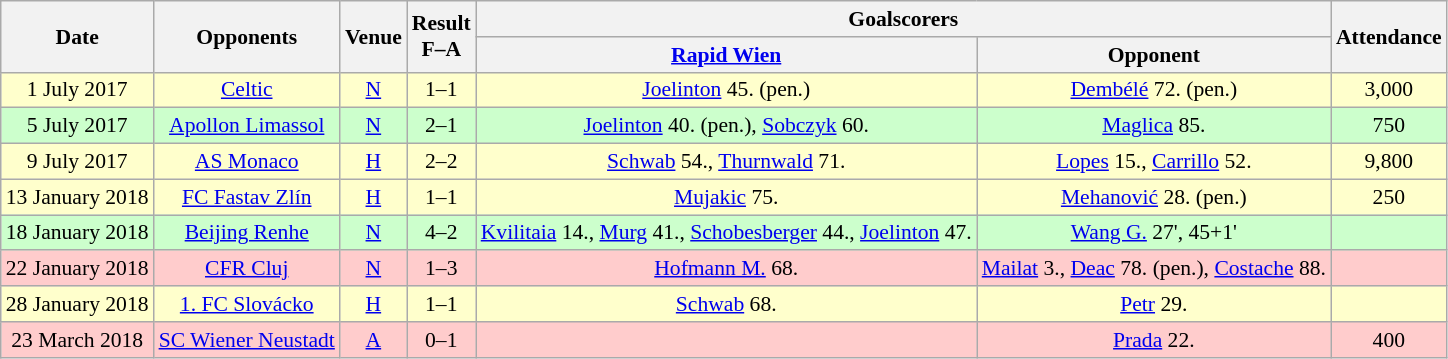<table class="wikitable" style="text-align:center; font-size:90%">
<tr>
<th rowspan="2">Date</th>
<th rowspan="2">Opponents</th>
<th rowspan="2">Venue</th>
<th rowspan="2">Result<br>F–A</th>
<th colspan="2">Goalscorers</th>
<th rowspan="2">Attendance</th>
</tr>
<tr>
<th><a href='#'>Rapid Wien</a></th>
<th>Opponent</th>
</tr>
<tr style="background:#ffc">
<td>1 July 2017</td>
<td><a href='#'>Celtic</a> </td>
<td><a href='#'>N</a></td>
<td>1–1</td>
<td><a href='#'>Joelinton</a> 45. (pen.)</td>
<td><a href='#'>Dembélé</a> 72. (pen.)</td>
<td>3,000</td>
</tr>
<tr style="background:#cfc">
<td>5 July 2017</td>
<td><a href='#'>Apollon Limassol</a> </td>
<td><a href='#'>N</a></td>
<td>2–1</td>
<td><a href='#'>Joelinton</a> 40. (pen.), <a href='#'>Sobczyk</a> 60.</td>
<td><a href='#'>Maglica</a> 85.</td>
<td>750</td>
</tr>
<tr style="background:#ffc">
<td>9 July 2017</td>
<td><a href='#'>AS Monaco</a> </td>
<td><a href='#'>H</a></td>
<td>2–2</td>
<td><a href='#'>Schwab</a> 54., <a href='#'>Thurnwald</a> 71.</td>
<td><a href='#'>Lopes</a> 15., <a href='#'>Carrillo</a> 52.</td>
<td>9,800</td>
</tr>
<tr style="background:#ffc">
<td>13 January 2018</td>
<td><a href='#'>FC Fastav Zlín</a> </td>
<td><a href='#'>H</a></td>
<td>1–1</td>
<td><a href='#'>Mujakic</a> 75.</td>
<td><a href='#'>Mehanović</a> 28. (pen.)</td>
<td>250</td>
</tr>
<tr style="background:#cfc">
<td>18 January 2018</td>
<td><a href='#'>Beijing Renhe</a> </td>
<td><a href='#'>N</a></td>
<td>4–2</td>
<td><a href='#'>Kvilitaia</a> 14., <a href='#'>Murg</a> 41., <a href='#'>Schobesberger</a> 44., <a href='#'>Joelinton</a> 47.</td>
<td><a href='#'>Wang G.</a> 27', 45+1'</td>
<td></td>
</tr>
<tr style="background:#fcc">
<td>22 January 2018</td>
<td><a href='#'>CFR Cluj</a> </td>
<td><a href='#'>N</a></td>
<td>1–3</td>
<td><a href='#'>Hofmann M.</a> 68.</td>
<td><a href='#'>Mailat</a> 3., <a href='#'>Deac</a> 78. (pen.), <a href='#'>Costache</a> 88.</td>
<td></td>
</tr>
<tr style="background:#ffc">
<td>28 January 2018</td>
<td><a href='#'>1. FC Slovácko</a> </td>
<td><a href='#'>H</a></td>
<td>1–1</td>
<td><a href='#'>Schwab</a> 68.</td>
<td><a href='#'>Petr</a> 29.</td>
<td></td>
</tr>
<tr style="background:#fcc">
<td>23 March 2018</td>
<td><a href='#'>SC Wiener Neustadt</a> </td>
<td><a href='#'>A</a></td>
<td>0–1</td>
<td></td>
<td><a href='#'>Prada</a> 22.</td>
<td>400</td>
</tr>
</table>
